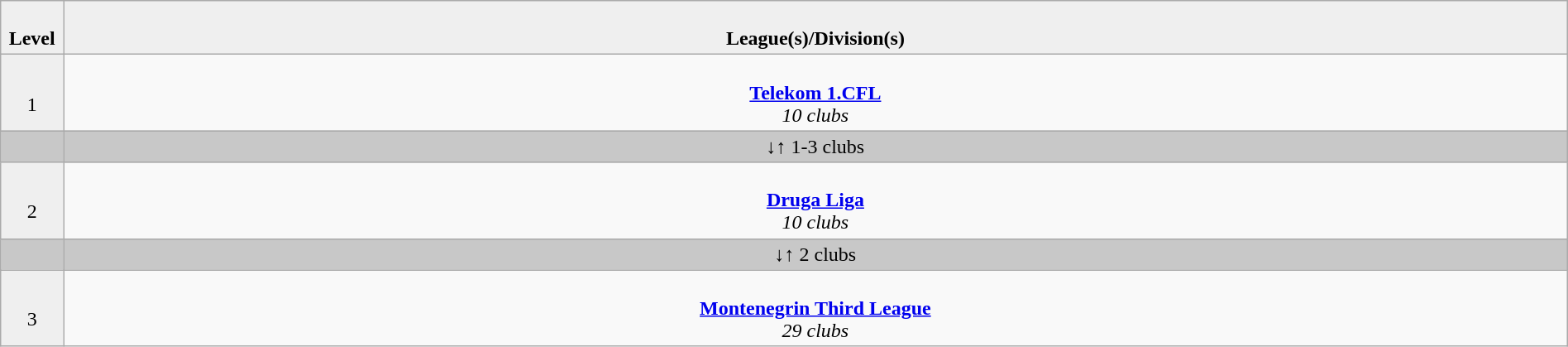<table class="wikitable" style="text-align:center; width:100%;">
<tr style="background:#efefef;">
<td style="width:4%; text-align:center;"><br><strong>Level</strong></td>
<td colspan="12"  style="width:96%; text-align:center;"><br><strong>League(s)/Division(s)</strong></td>
</tr>
<tr>
<td style="text-align:center; width:4%; background:#efefef;"><br>1</td>
<td colspan="12"  style="width:96%; text-align:center;"><br><strong><a href='#'>Telekom 1.CFL</a></strong><br>
<em>10 clubs</em><br></td>
</tr>
<tr style="background:#c8c8c8">
<td style="width:4%;"></td>
<td colspan="9" style="width:96%;">↓↑ 1-3 clubs</td>
</tr>
<tr>
<td style="text-align:center; width:4%; background:#efefef;"><br>2</td>
<td colspan="12"  style="width:96%; text-align:center;"><br><strong><a href='#'>Druga Liga</a></strong><br>
<em>10 clubs</em><br></td>
</tr>
<tr style="background:#c8c8c8">
<td style="width:4%;"></td>
<td colspan="9" style="width:96%;">↓↑ 2 clubs</td>
</tr>
<tr>
<td style="text-align:center; width:4%; background:#efefef;"><br>3</td>
<td colspan="12"  style="width:96%; text-align:center;"><br><strong><a href='#'>Montenegrin Third League</a></strong><br>
<em>29 clubs</em><br></td>
</tr>
</table>
